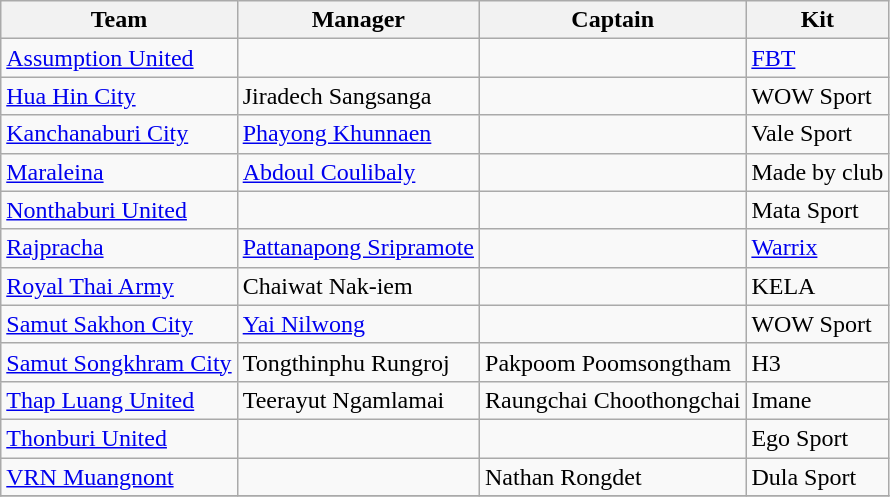<table class="wikitable sortable" style="text-align: left;">
<tr>
<th>Team</th>
<th>Manager</th>
<th>Captain</th>
<th>Kit</th>
</tr>
<tr>
<td><a href='#'>Assumption United</a></td>
<td></td>
<td></td>
<td> <a href='#'>FBT</a></td>
</tr>
<tr>
<td><a href='#'>Hua Hin City</a></td>
<td> Jiradech Sangsanga</td>
<td></td>
<td> WOW Sport</td>
</tr>
<tr>
<td><a href='#'>Kanchanaburi City</a></td>
<td> <a href='#'>Phayong Khunnaen</a></td>
<td></td>
<td> Vale Sport</td>
</tr>
<tr>
<td><a href='#'>Maraleina</a></td>
<td> <a href='#'>Abdoul Coulibaly</a></td>
<td></td>
<td> Made by club</td>
</tr>
<tr>
<td><a href='#'>Nonthaburi United</a></td>
<td></td>
<td></td>
<td> Mata Sport</td>
</tr>
<tr>
<td><a href='#'>Rajpracha</a></td>
<td> <a href='#'>Pattanapong Sripramote</a></td>
<td></td>
<td> <a href='#'>Warrix</a></td>
</tr>
<tr>
<td><a href='#'>Royal Thai Army</a></td>
<td> Chaiwat Nak-iem</td>
<td></td>
<td> KELA</td>
</tr>
<tr>
<td><a href='#'>Samut Sakhon City</a></td>
<td> <a href='#'>Yai Nilwong</a></td>
<td></td>
<td> WOW Sport</td>
</tr>
<tr>
<td><a href='#'>Samut Songkhram City</a></td>
<td> Tongthinphu Rungroj</td>
<td> Pakpoom Poomsongtham</td>
<td> H3</td>
</tr>
<tr>
<td><a href='#'>Thap Luang United</a></td>
<td> Teerayut Ngamlamai</td>
<td> Raungchai Choothongchai</td>
<td> Imane</td>
</tr>
<tr>
<td><a href='#'>Thonburi United</a></td>
<td></td>
<td></td>
<td> Ego Sport</td>
</tr>
<tr>
<td><a href='#'>VRN Muangnont</a></td>
<td></td>
<td> Nathan Rongdet</td>
<td> Dula Sport</td>
</tr>
<tr>
</tr>
</table>
